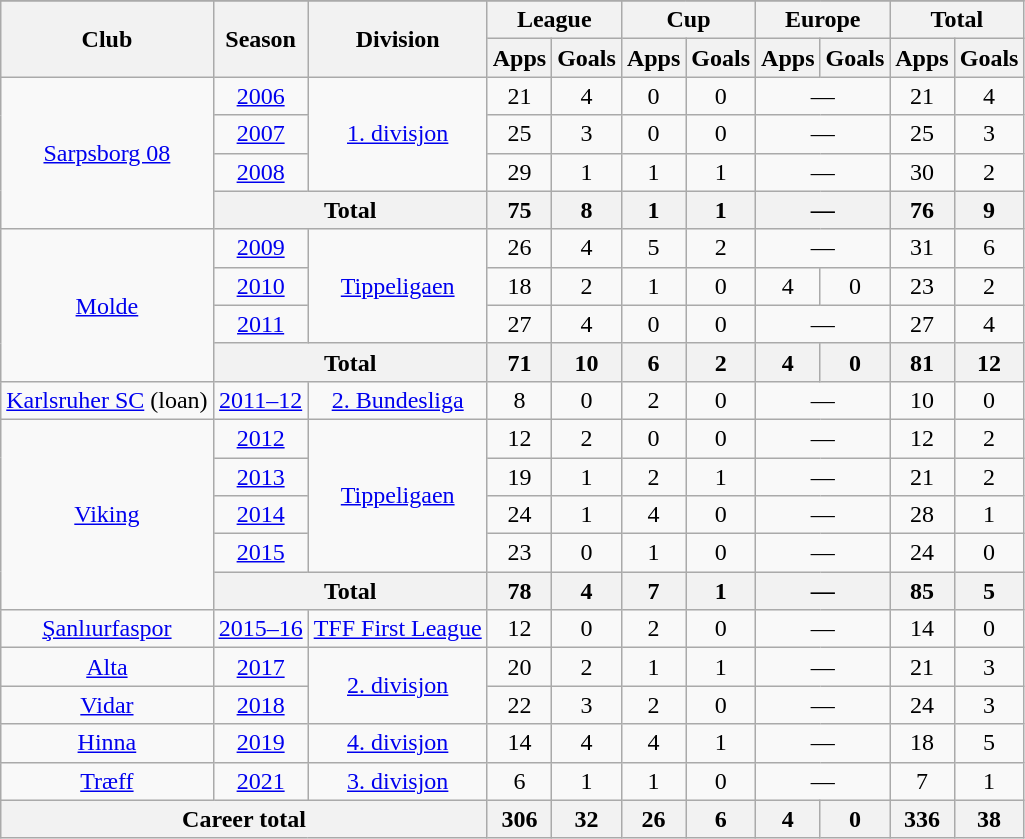<table class="wikitable" style="text-align:center">
<tr>
</tr>
<tr>
<th rowspan="2">Club</th>
<th rowspan="2">Season</th>
<th rowspan="2">Division</th>
<th colspan="2">League</th>
<th colspan="2">Cup</th>
<th colspan="2">Europe</th>
<th colspan="2">Total</th>
</tr>
<tr>
<th>Apps</th>
<th>Goals</th>
<th>Apps</th>
<th>Goals</th>
<th>Apps</th>
<th>Goals</th>
<th>Apps</th>
<th>Goals</th>
</tr>
<tr>
<td rowspan="4" valign="center"><a href='#'>Sarpsborg 08</a></td>
<td><a href='#'>2006</a></td>
<td rowspan="3" valign="center"><a href='#'>1. divisjon</a></td>
<td>21</td>
<td>4</td>
<td>0</td>
<td>0</td>
<td colspan=2>—</td>
<td>21</td>
<td>4</td>
</tr>
<tr>
<td><a href='#'>2007</a></td>
<td>25</td>
<td>3</td>
<td>0</td>
<td>0</td>
<td colspan=2>—</td>
<td>25</td>
<td>3</td>
</tr>
<tr>
<td><a href='#'>2008</a></td>
<td>29</td>
<td>1</td>
<td>1</td>
<td>1</td>
<td colspan=2>—</td>
<td>30</td>
<td>2</td>
</tr>
<tr>
<th colspan=2>Total</th>
<th>75</th>
<th>8</th>
<th>1</th>
<th>1</th>
<th colspan=2>—</th>
<th>76</th>
<th>9</th>
</tr>
<tr>
<td rowspan="4" valign="center"><a href='#'>Molde</a></td>
<td><a href='#'>2009</a></td>
<td rowspan="3" valign="center"><a href='#'>Tippeligaen</a></td>
<td>26</td>
<td>4</td>
<td>5</td>
<td>2</td>
<td colspan=2>—</td>
<td>31</td>
<td>6</td>
</tr>
<tr>
<td><a href='#'>2010</a></td>
<td>18</td>
<td>2</td>
<td>1</td>
<td>0</td>
<td>4</td>
<td>0</td>
<td>23</td>
<td>2</td>
</tr>
<tr>
<td><a href='#'>2011</a></td>
<td>27</td>
<td>4</td>
<td>0</td>
<td>0</td>
<td colspan=2>—</td>
<td>27</td>
<td>4</td>
</tr>
<tr>
<th colspan=2>Total</th>
<th>71</th>
<th>10</th>
<th>6</th>
<th>2</th>
<th>4</th>
<th>0</th>
<th>81</th>
<th>12</th>
</tr>
<tr>
<td rowspan="1" valign="center"><a href='#'>Karlsruher SC</a> (loan)</td>
<td><a href='#'>2011–12</a></td>
<td><a href='#'>2. Bundesliga</a></td>
<td>8</td>
<td>0</td>
<td>2</td>
<td>0</td>
<td colspan=2>—</td>
<td>10</td>
<td>0</td>
</tr>
<tr>
<td rowspan="5" valign="center"><a href='#'>Viking</a></td>
<td><a href='#'>2012</a></td>
<td rowspan="4" valign="center"><a href='#'>Tippeligaen</a></td>
<td>12</td>
<td>2</td>
<td>0</td>
<td>0</td>
<td colspan=2>—</td>
<td>12</td>
<td>2</td>
</tr>
<tr>
<td><a href='#'>2013</a></td>
<td>19</td>
<td>1</td>
<td>2</td>
<td>1</td>
<td colspan=2>—</td>
<td>21</td>
<td>2</td>
</tr>
<tr>
<td><a href='#'>2014</a></td>
<td>24</td>
<td>1</td>
<td>4</td>
<td>0</td>
<td colspan=2>—</td>
<td>28</td>
<td>1</td>
</tr>
<tr>
<td><a href='#'>2015</a></td>
<td>23</td>
<td>0</td>
<td>1</td>
<td>0</td>
<td colspan=2>—</td>
<td>24</td>
<td>0</td>
</tr>
<tr>
<th colspan=2>Total</th>
<th>78</th>
<th>4</th>
<th>7</th>
<th>1</th>
<th colspan=2>—</th>
<th>85</th>
<th>5</th>
</tr>
<tr>
<td><a href='#'>Şanlıurfaspor</a></td>
<td><a href='#'>2015–16</a></td>
<td rowspan="1" valign="center"><a href='#'>TFF First League</a></td>
<td>12</td>
<td>0</td>
<td>2</td>
<td>0</td>
<td colspan=2>—</td>
<td>14</td>
<td>0</td>
</tr>
<tr>
<td><a href='#'>Alta</a></td>
<td><a href='#'>2017</a></td>
<td rowspan="2"><a href='#'>2. divisjon</a></td>
<td>20</td>
<td>2</td>
<td>1</td>
<td>1</td>
<td colspan=2>—</td>
<td>21</td>
<td>3</td>
</tr>
<tr>
<td><a href='#'>Vidar</a></td>
<td><a href='#'>2018</a></td>
<td>22</td>
<td>3</td>
<td>2</td>
<td>0</td>
<td colspan=2>—</td>
<td>24</td>
<td>3</td>
</tr>
<tr>
<td><a href='#'>Hinna</a></td>
<td><a href='#'>2019</a></td>
<td><a href='#'>4. divisjon</a></td>
<td>14</td>
<td>4</td>
<td>4</td>
<td>1</td>
<td colspan=2>—</td>
<td>18</td>
<td>5</td>
</tr>
<tr>
<td><a href='#'>Træff</a></td>
<td><a href='#'>2021</a></td>
<td><a href='#'>3. divisjon</a></td>
<td>6</td>
<td>1</td>
<td>1</td>
<td>0</td>
<td colspan=2>—</td>
<td>7</td>
<td>1</td>
</tr>
<tr>
<th colspan="3">Career total</th>
<th>306</th>
<th>32</th>
<th>26</th>
<th>6</th>
<th>4</th>
<th>0</th>
<th>336</th>
<th>38</th>
</tr>
</table>
